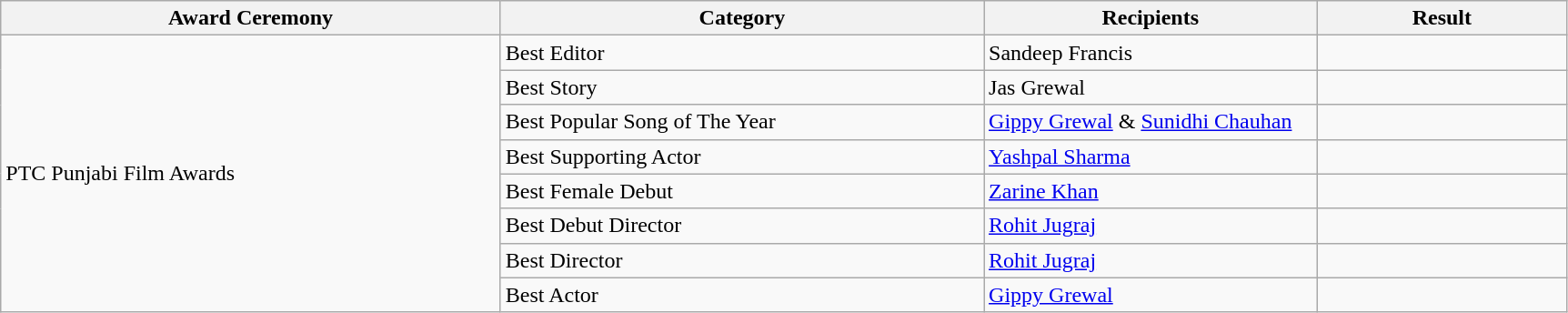<table class="wikitable plainrowheaders">
<tr>
<th width=30%>Award Ceremony</th>
<th width=29%>Category</th>
<th width=20%>Recipients</th>
<th width=15%>Result</th>
</tr>
<tr>
<td rowspan="8">PTC Punjabi Film Awards</td>
<td>Best Editor</td>
<td>Sandeep Francis</td>
<td></td>
</tr>
<tr>
<td>Best Story</td>
<td>Jas Grewal</td>
<td></td>
</tr>
<tr>
<td>Best Popular Song of The Year</td>
<td><a href='#'>Gippy Grewal</a> & <a href='#'>Sunidhi Chauhan</a></td>
<td></td>
</tr>
<tr>
<td>Best Supporting Actor</td>
<td><a href='#'>Yashpal Sharma</a></td>
<td></td>
</tr>
<tr>
<td>Best Female Debut</td>
<td><a href='#'>Zarine Khan</a></td>
<td></td>
</tr>
<tr>
<td>Best Debut Director</td>
<td><a href='#'>Rohit Jugraj</a></td>
<td></td>
</tr>
<tr>
<td>Best Director</td>
<td><a href='#'>Rohit Jugraj</a></td>
<td></td>
</tr>
<tr>
<td>Best Actor</td>
<td><a href='#'>Gippy Grewal</a></td>
<td></td>
</tr>
</table>
